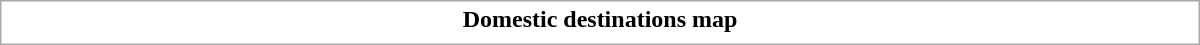<table class="collapsible uncollapsed" style="border:1px #aaa solid; width:50em; margin:0.2em auto">
<tr>
<th>Domestic destinations map</th>
</tr>
<tr>
<td></td>
</tr>
</table>
